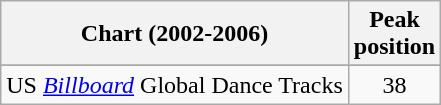<table class="wikitable sortable">
<tr>
<th>Chart (2002-2006)</th>
<th>Peak<br>position</th>
</tr>
<tr>
</tr>
<tr>
</tr>
<tr>
</tr>
<tr>
</tr>
<tr>
</tr>
<tr>
</tr>
<tr>
</tr>
<tr>
<td>US <em><a href='#'>Billboard</a></em> Global Dance Tracks</td>
<td align="center">38</td>
</tr>
</table>
